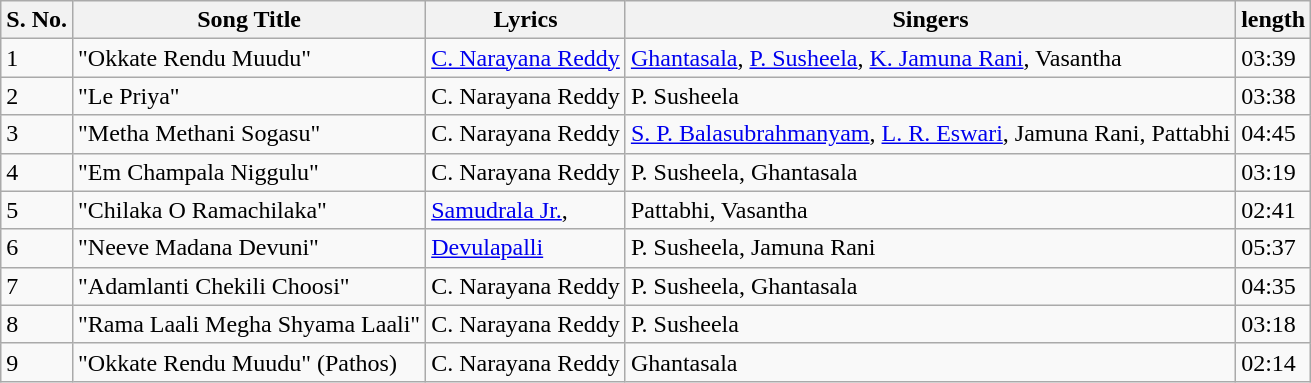<table class="wikitable">
<tr>
<th>S. No.</th>
<th>Song Title</th>
<th>Lyrics</th>
<th>Singers</th>
<th>length</th>
</tr>
<tr>
<td>1</td>
<td>"Okkate Rendu Muudu"</td>
<td><a href='#'>C. Narayana Reddy</a></td>
<td><a href='#'>Ghantasala</a>, <a href='#'>P. Susheela</a>, <a href='#'>K. Jamuna Rani</a>, Vasantha</td>
<td>03:39</td>
</tr>
<tr>
<td>2</td>
<td>"Le Priya"</td>
<td>C. Narayana Reddy</td>
<td>P. Susheela</td>
<td>03:38</td>
</tr>
<tr>
<td>3</td>
<td>"Metha Methani Sogasu"</td>
<td>C. Narayana Reddy</td>
<td><a href='#'>S. P. Balasubrahmanyam</a>, <a href='#'>L. R. Eswari</a>, Jamuna Rani, Pattabhi</td>
<td>04:45</td>
</tr>
<tr>
<td>4</td>
<td>"Em Champala Niggulu"</td>
<td>C. Narayana Reddy</td>
<td>P. Susheela, Ghantasala</td>
<td>03:19</td>
</tr>
<tr>
<td>5</td>
<td>"Chilaka O Ramachilaka"</td>
<td><a href='#'>Samudrala Jr.</a>,</td>
<td>Pattabhi, Vasantha</td>
<td>02:41</td>
</tr>
<tr>
<td>6</td>
<td>"Neeve Madana Devuni"</td>
<td><a href='#'>Devulapalli</a></td>
<td>P. Susheela, Jamuna Rani</td>
<td>05:37</td>
</tr>
<tr>
<td>7</td>
<td>"Adamlanti Chekili Choosi"</td>
<td>C. Narayana Reddy</td>
<td>P. Susheela, Ghantasala</td>
<td>04:35</td>
</tr>
<tr>
<td>8</td>
<td>"Rama Laali Megha Shyama Laali"</td>
<td>C. Narayana Reddy</td>
<td>P. Susheela</td>
<td>03:18</td>
</tr>
<tr>
<td>9</td>
<td>"Okkate Rendu Muudu" (Pathos)</td>
<td>C. Narayana Reddy</td>
<td>Ghantasala</td>
<td>02:14</td>
</tr>
</table>
